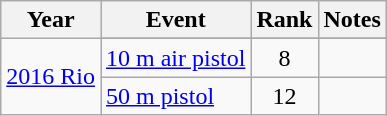<table class="wikitable">
<tr>
<th>Year</th>
<th>Event</th>
<th>Rank</th>
<th>Notes</th>
</tr>
<tr>
<td rowspan=3><a href='#'>2016 Rio</a></td>
</tr>
<tr>
<td><a href='#'>10 m air pistol</a></td>
<td align="center">8</td>
<td></td>
</tr>
<tr>
<td><a href='#'>50 m pistol</a></td>
<td align="center">12</td>
<td></td>
</tr>
</table>
